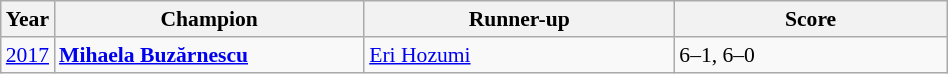<table class="wikitable" style="font-size:90%">
<tr>
<th>Year</th>
<th width="200">Champion</th>
<th width="200">Runner-up</th>
<th width="175">Score</th>
</tr>
<tr>
<td><a href='#'>2017</a></td>
<td> <strong><a href='#'>Mihaela Buzărnescu</a></strong></td>
<td> <a href='#'>Eri Hozumi</a></td>
<td>6–1, 6–0</td>
</tr>
</table>
